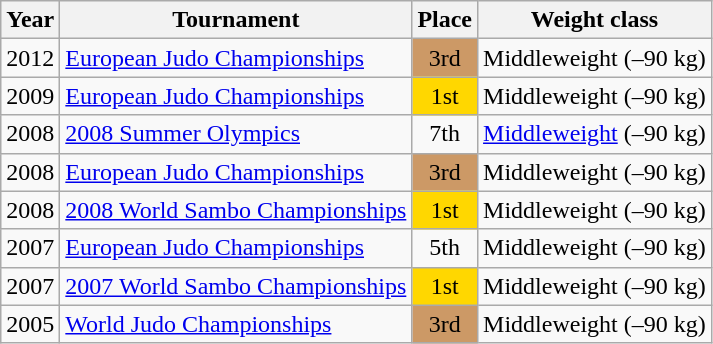<table class=wikitable>
<tr>
<th>Year</th>
<th>Tournament</th>
<th>Place</th>
<th>Weight class</th>
</tr>
<tr>
<td>2012</td>
<td><a href='#'>European Judo Championships</a></td>
<td bgcolor="cc9966" align="center">3rd</td>
<td>Middleweight (–90 kg)</td>
</tr>
<tr>
<td>2009</td>
<td><a href='#'>European Judo Championships</a></td>
<td bgcolor="gold" align="center">1st</td>
<td>Middleweight (–90 kg)</td>
</tr>
<tr>
<td>2008</td>
<td><a href='#'>2008 Summer Olympics</a></td>
<td align="center">7th</td>
<td><a href='#'>Middleweight</a> (–90 kg)</td>
</tr>
<tr>
<td>2008</td>
<td><a href='#'>European Judo Championships</a></td>
<td bgcolor="cc9966" align="center">3rd</td>
<td>Middleweight (–90 kg)</td>
</tr>
<tr>
<td>2008</td>
<td><a href='#'>2008 World Sambo Championships</a></td>
<td bgcolor="gold" align="center">1st</td>
<td>Middleweight (–90 kg)</td>
</tr>
<tr>
<td>2007</td>
<td><a href='#'>European Judo Championships</a></td>
<td align="center">5th</td>
<td>Middleweight (–90 kg)</td>
</tr>
<tr>
<td>2007</td>
<td><a href='#'>2007 World Sambo Championships</a></td>
<td bgcolor="gold" align="center">1st</td>
<td>Middleweight (–90 kg)</td>
</tr>
<tr>
<td>2005</td>
<td><a href='#'>World Judo Championships</a></td>
<td bgcolor="cc9966" align="center">3rd</td>
<td>Middleweight (–90 kg)</td>
</tr>
</table>
